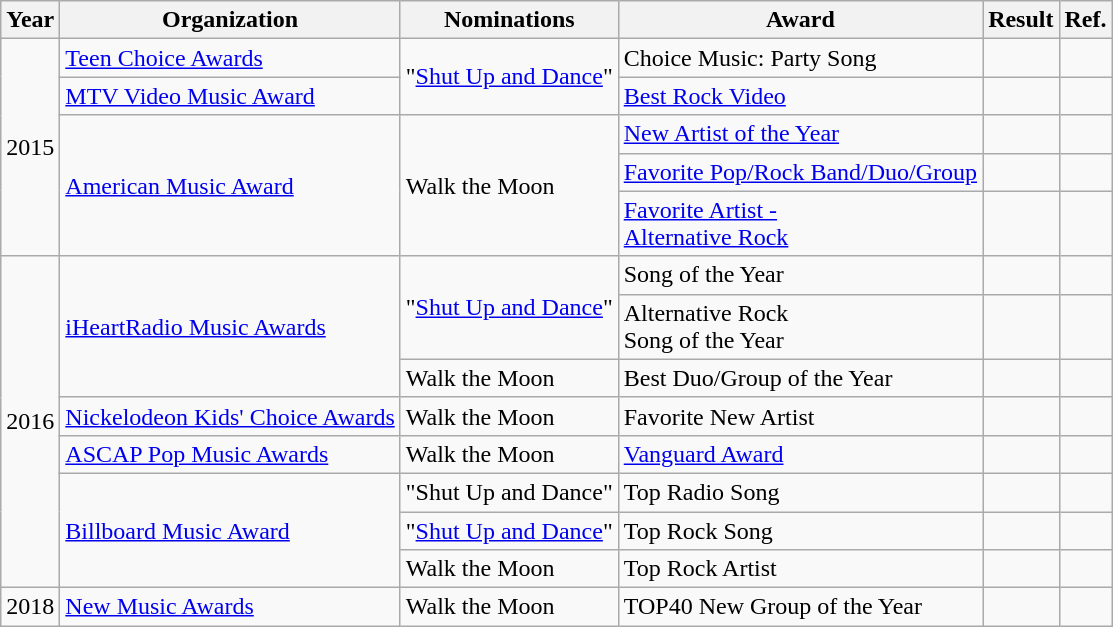<table class="wikitable">
<tr>
<th>Year</th>
<th>Organization</th>
<th>Nominations</th>
<th>Award</th>
<th>Result</th>
<th>Ref.</th>
</tr>
<tr>
<td rowspan="5">2015</td>
<td><a href='#'>Teen Choice Awards</a></td>
<td Rowspan="2">"<a href='#'>Shut Up and Dance</a>"</td>
<td>Choice Music: Party Song</td>
<td></td>
<td></td>
</tr>
<tr>
<td><a href='#'>MTV Video Music Award</a></td>
<td><a href='#'>Best Rock Video</a></td>
<td></td>
<td></td>
</tr>
<tr>
<td rowspan="3"><a href='#'>American Music Award</a></td>
<td Rowspan="3">Walk the Moon</td>
<td><a href='#'>New Artist of the Year</a></td>
<td></td>
<td></td>
</tr>
<tr>
<td><a href='#'>Favorite Pop/Rock Band/Duo/Group</a></td>
<td></td>
<td></td>
</tr>
<tr>
<td><a href='#'>Favorite Artist -<br> Alternative Rock</a></td>
<td></td>
<td></td>
</tr>
<tr>
<td rowspan="8">2016</td>
<td rowspan="3"><a href='#'>iHeartRadio Music Awards</a></td>
<td Rowspan="2">"<a href='#'>Shut Up and Dance</a>"</td>
<td>Song of the Year</td>
<td></td>
<td></td>
</tr>
<tr>
<td>Alternative Rock<br> Song of the Year</td>
<td></td>
<td></td>
</tr>
<tr>
<td>Walk the Moon</td>
<td>Best Duo/Group of the Year</td>
<td></td>
<td></td>
</tr>
<tr>
<td><a href='#'>Nickelodeon Kids' Choice Awards</a></td>
<td>Walk the Moon</td>
<td>Favorite New Artist</td>
<td></td>
<td></td>
</tr>
<tr>
<td><a href='#'>ASCAP Pop Music Awards</a></td>
<td>Walk the Moon</td>
<td><a href='#'>Vanguard Award</a></td>
<td></td>
<td></td>
</tr>
<tr>
<td rowspan="3"><a href='#'>Billboard Music Award</a></td>
<td>"Shut Up and Dance"</td>
<td>Top Radio Song</td>
<td></td>
<td></td>
</tr>
<tr>
<td>"<a href='#'>Shut Up and Dance</a>"</td>
<td>Top Rock Song</td>
<td></td>
<td></td>
</tr>
<tr>
<td>Walk the Moon</td>
<td>Top Rock Artist</td>
<td></td>
<td></td>
</tr>
<tr>
<td>2018</td>
<td><a href='#'>New Music Awards</a></td>
<td>Walk the Moon</td>
<td>TOP40 New Group of the Year</td>
<td></td>
<td></td>
</tr>
</table>
